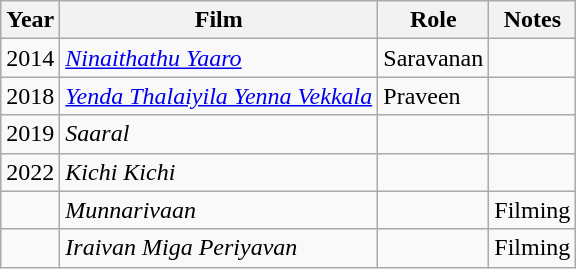<table class="wikitable">
<tr>
<th>Year</th>
<th>Film</th>
<th>Role</th>
<th>Notes</th>
</tr>
<tr>
<td>2014</td>
<td><em><a href='#'>Ninaithathu Yaaro</a></em></td>
<td>Saravanan</td>
<td></td>
</tr>
<tr>
<td>2018</td>
<td><em><a href='#'>Yenda Thalaiyila Yenna Vekkala</a></em></td>
<td>Praveen</td>
<td></td>
</tr>
<tr>
<td>2019</td>
<td><em>Saaral</em></td>
<td></td>
<td></td>
</tr>
<tr>
<td>2022</td>
<td><em>Kichi Kichi</em></td>
<td></td>
<td></td>
</tr>
<tr>
<td></td>
<td><em>Munnarivaan</em></td>
<td></td>
<td>Filming</td>
</tr>
<tr>
<td></td>
<td><em>Iraivan Miga Periyavan</em></td>
<td></td>
<td>Filming</td>
</tr>
</table>
